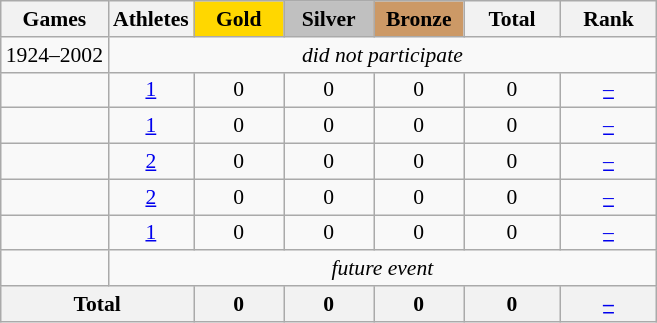<table class="wikitable" style="text-align:center; font-size:90%;">
<tr>
<th>Games</th>
<th>Athletes</th>
<td style="background:gold; width:3.7em; font-weight:bold;">Gold</td>
<td style="background:silver; width:3.7em; font-weight:bold;">Silver</td>
<td style="background:#cc9966; width:3.7em; font-weight:bold;">Bronze</td>
<th style="width:4em; font-weight:bold;">Total</th>
<th style="width:4em; font-weight:bold;">Rank</th>
</tr>
<tr>
<td align=left>1924–2002</td>
<td colspan=6><em>did not participate</em></td>
</tr>
<tr>
<td align=left></td>
<td><a href='#'>1</a></td>
<td>0</td>
<td>0</td>
<td>0</td>
<td>0</td>
<td><a href='#'>–</a></td>
</tr>
<tr>
<td align=left></td>
<td><a href='#'>1</a></td>
<td>0</td>
<td>0</td>
<td>0</td>
<td>0</td>
<td><a href='#'>–</a></td>
</tr>
<tr>
<td align=left></td>
<td><a href='#'>2</a></td>
<td>0</td>
<td>0</td>
<td>0</td>
<td>0</td>
<td><a href='#'>–</a></td>
</tr>
<tr>
<td align=left></td>
<td><a href='#'>2</a></td>
<td>0</td>
<td>0</td>
<td>0</td>
<td>0</td>
<td><a href='#'>–</a></td>
</tr>
<tr>
<td align=left></td>
<td><a href='#'>1</a></td>
<td>0</td>
<td>0</td>
<td>0</td>
<td>0</td>
<td><a href='#'>–</a></td>
</tr>
<tr>
<td align=left></td>
<td colspan=6; rowspan=1><em>future event</em></td>
</tr>
<tr>
<th colspan=2>Total</th>
<th>0</th>
<th>0</th>
<th>0</th>
<th>0</th>
<th><a href='#'>–</a></th>
</tr>
</table>
